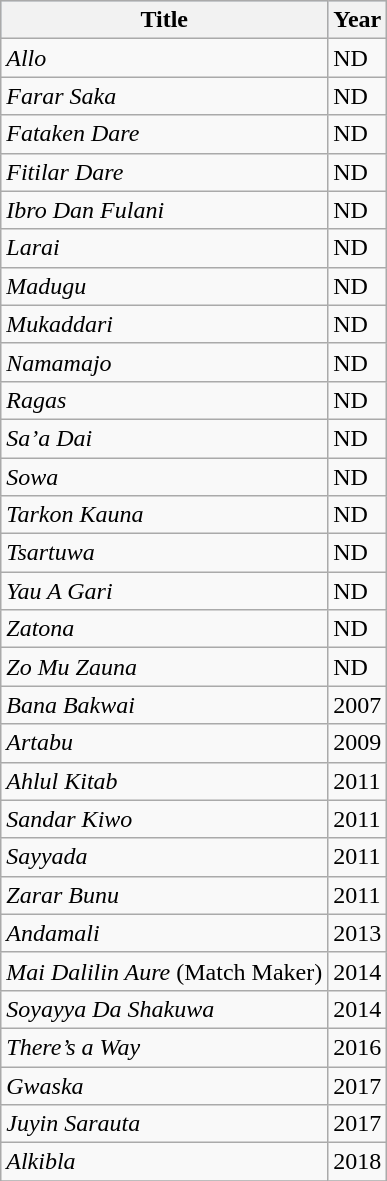<table class="wikitable sortable">
<tr style="background:#b0c4de; text-align:center;">
<th>Title</th>
<th>Year</th>
</tr>
<tr>
<td><em>Allo</em></td>
<td>ND</td>
</tr>
<tr>
<td><em>Farar Saka</em></td>
<td>ND</td>
</tr>
<tr>
<td><em>Fataken Dare</em></td>
<td>ND</td>
</tr>
<tr>
<td><em>Fitilar Dare</em></td>
<td>ND</td>
</tr>
<tr>
<td><em>Ibro Dan Fulani</em></td>
<td>ND</td>
</tr>
<tr>
<td><em>Larai</em></td>
<td>ND</td>
</tr>
<tr>
<td><em>Madugu</em></td>
<td>ND</td>
</tr>
<tr>
<td><em>Mukaddari</em></td>
<td>ND</td>
</tr>
<tr>
<td><em>Namamajo</em></td>
<td>ND</td>
</tr>
<tr>
<td><em>Ragas</em></td>
<td>ND</td>
</tr>
<tr>
<td><em>Sa’a Dai</em></td>
<td>ND</td>
</tr>
<tr>
<td><em>Sowa</em></td>
<td>ND</td>
</tr>
<tr>
<td><em>Tarkon Kauna</em></td>
<td>ND</td>
</tr>
<tr>
<td><em>Tsartuwa</em></td>
<td>ND</td>
</tr>
<tr>
<td><em>Yau A Gari</em></td>
<td>ND</td>
</tr>
<tr>
<td><em>Zatona</em></td>
<td>ND</td>
</tr>
<tr>
<td><em>Zo Mu Zauna</em></td>
<td>ND</td>
</tr>
<tr>
<td><em>Bana Bakwai</em></td>
<td>2007</td>
</tr>
<tr>
<td><em>Artabu</em></td>
<td>2009</td>
</tr>
<tr>
<td><em>Ahlul Kitab</em></td>
<td>2011</td>
</tr>
<tr>
<td><em>Sandar Kiwo</em></td>
<td>2011</td>
</tr>
<tr>
<td><em>Sayyada</em></td>
<td>2011</td>
</tr>
<tr>
<td><em>Zarar Bunu</em></td>
<td>2011</td>
</tr>
<tr>
<td><em>Andamali</em></td>
<td>2013</td>
</tr>
<tr>
<td><em>Mai Dalilin Aure</em> (Match Maker)</td>
<td>2014</td>
</tr>
<tr>
<td><em>Soyayya Da Shakuwa</em></td>
<td>2014</td>
</tr>
<tr>
<td><em>There’s a Way</em></td>
<td>2016</td>
</tr>
<tr>
<td><em>Gwaska</em></td>
<td>2017</td>
</tr>
<tr>
<td><em>Juyin Sarauta</em></td>
<td>2017</td>
</tr>
<tr>
<td><em>Alkibla</em></td>
<td>2018</td>
</tr>
<tr>
</tr>
</table>
